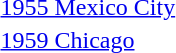<table>
<tr>
<td><a href='#'>1955 Mexico City</a></td>
<td></td>
<td></td>
<td></td>
</tr>
<tr>
<td><a href='#'>1959 Chicago</a></td>
<td></td>
<td></td>
<td></td>
</tr>
</table>
